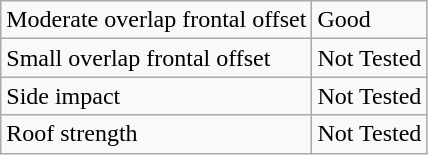<table class="wikitable">
<tr>
<td>Moderate overlap frontal offset</td>
<td>Good</td>
</tr>
<tr>
<td>Small overlap frontal offset</td>
<td>Not Tested</td>
</tr>
<tr>
<td>Side impact</td>
<td>Not Tested</td>
</tr>
<tr>
<td>Roof strength</td>
<td>Not Tested</td>
</tr>
</table>
